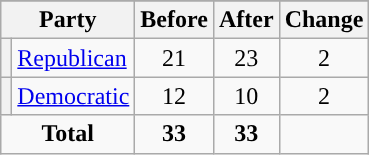<table class="wikitable" style="text-align:center;">
<tr>
</tr>
<tr>
<th colspan=2>Party</th>
<th>Before</th>
<th>After</th>
<th>Change</th>
</tr>
<tr>
<th style="background-color:"></th>
<td style="text-align:left;"><a href='#'>Republican</a></td>
<td>21</td>
<td>23</td>
<td> 2</td>
</tr>
<tr>
<th style="background-color:"></th>
<td style="text-align:left;"><a href='#'>Democratic</a></td>
<td>12</td>
<td>10</td>
<td> 2</td>
</tr>
<tr>
<td colspan=2><strong>Total</strong></td>
<td><strong>33</strong></td>
<td><strong>33</strong></td>
<td></td>
</tr>
</table>
